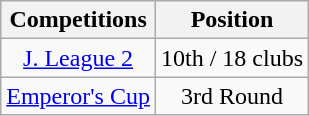<table class="wikitable" style="text-align:center;">
<tr>
<th>Competitions</th>
<th>Position</th>
</tr>
<tr>
<td><a href='#'>J. League 2</a></td>
<td>10th / 18 clubs</td>
</tr>
<tr>
<td><a href='#'>Emperor's Cup</a></td>
<td>3rd Round</td>
</tr>
</table>
